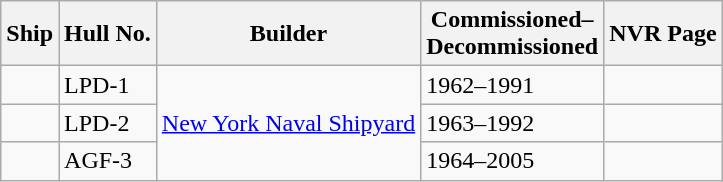<table class="wikitable">
<tr>
<th>Ship</th>
<th>Hull No.</th>
<th>Builder</th>
<th>Commissioned–<br>Decommissioned</th>
<th>NVR Page</th>
</tr>
<tr>
<td></td>
<td>LPD-1</td>
<td rowspan="3"><a href='#'>New York Naval Shipyard</a></td>
<td>1962–1991</td>
<td></td>
</tr>
<tr>
<td></td>
<td>LPD-2</td>
<td>1963–1992</td>
<td></td>
</tr>
<tr>
<td></td>
<td>AGF-3</td>
<td>1964–2005</td>
<td></td>
</tr>
</table>
